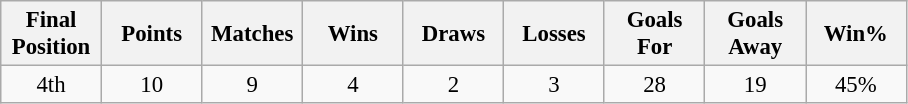<table class="wikitable" style="font-size: 95%; text-align: center;">
<tr>
<th width=60>Final Position</th>
<th width=60>Points</th>
<th width=60>Matches</th>
<th width=60>Wins</th>
<th width=60>Draws</th>
<th width=60>Losses</th>
<th width=60>Goals For</th>
<th width=60>Goals Away</th>
<th width=60>Win%</th>
</tr>
<tr>
<td>4th</td>
<td>10</td>
<td>9</td>
<td>4</td>
<td>2</td>
<td>3</td>
<td>28</td>
<td>19</td>
<td>45%</td>
</tr>
</table>
